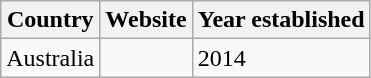<table class="wikitable">
<tr>
<th>Country</th>
<th>Website</th>
<th>Year established</th>
</tr>
<tr>
<td> Australia</td>
<td></td>
<td>2014</td>
</tr>
</table>
